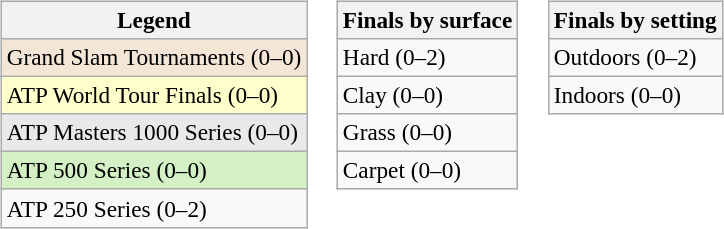<table>
<tr valign=top>
<td><br><table class=wikitable style=font-size:97%>
<tr>
<th>Legend</th>
</tr>
<tr style="background:#f3e6d7;">
<td>Grand Slam Tournaments (0–0)</td>
</tr>
<tr style="background:#ffc;">
<td>ATP World Tour Finals (0–0)</td>
</tr>
<tr style="background:#e9e9e9;">
<td>ATP Masters 1000 Series (0–0)</td>
</tr>
<tr style="background:#d4f1c5;">
<td>ATP 500 Series (0–0)</td>
</tr>
<tr>
<td>ATP 250 Series (0–2)</td>
</tr>
</table>
</td>
<td><br><table class=wikitable style=font-size:97%>
<tr>
<th>Finals by surface</th>
</tr>
<tr>
<td>Hard (0–2)</td>
</tr>
<tr>
<td>Clay (0–0)</td>
</tr>
<tr>
<td>Grass (0–0)</td>
</tr>
<tr>
<td>Carpet (0–0)</td>
</tr>
</table>
</td>
<td><br><table class=wikitable style=font-size:97%>
<tr>
<th>Finals by setting</th>
</tr>
<tr>
<td>Outdoors (0–2)</td>
</tr>
<tr>
<td>Indoors (0–0)</td>
</tr>
</table>
</td>
</tr>
</table>
